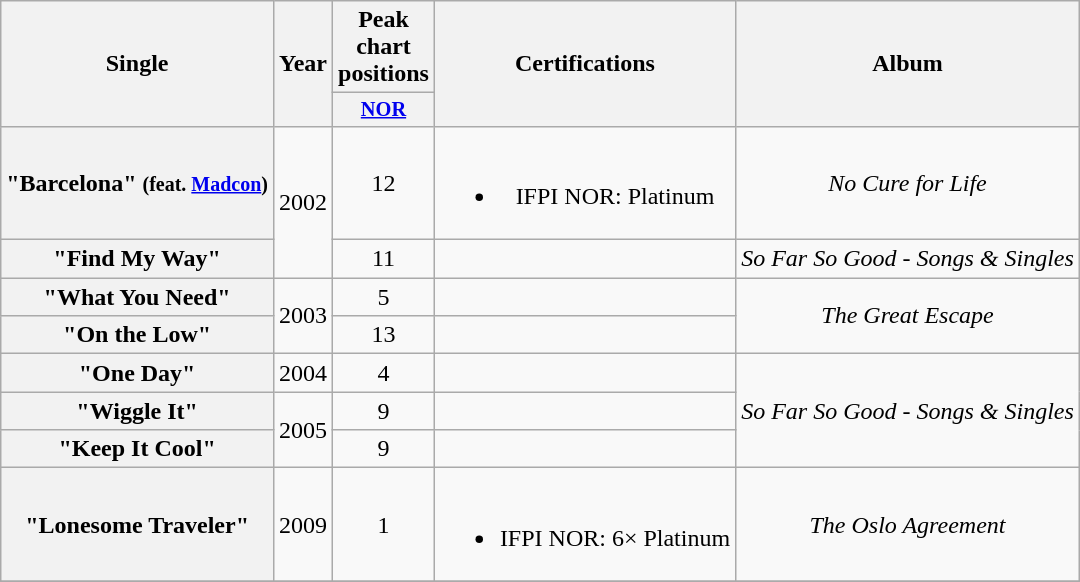<table class="wikitable plainrowheaders" style="text-align:center;">
<tr>
<th scope="col" rowspan="2">Single</th>
<th scope="col" rowspan="2">Year</th>
<th scope="col">Peak chart positions</th>
<th scope="col" rowspan="2">Certifications</th>
<th scope="col" rowspan="2">Album</th>
</tr>
<tr>
<th scope="col" style="width:3em;font-size:85%;"><a href='#'>NOR</a><br></th>
</tr>
<tr>
<th scope="row">"Barcelona" <small>(feat. <a href='#'>Madcon</a>)</small></th>
<td rowspan="2">2002</td>
<td>12</td>
<td><br><ul><li>IFPI NOR: Platinum</li></ul></td>
<td><em>No Cure for Life</em></td>
</tr>
<tr>
<th scope="row">"Find My Way"</th>
<td>11</td>
<td></td>
<td><em>So Far So Good - Songs & Singles</em></td>
</tr>
<tr>
<th scope="row">"What You Need"</th>
<td rowspan="2">2003</td>
<td>5</td>
<td></td>
<td rowspan=2><em>The Great Escape</em></td>
</tr>
<tr>
<th scope="row">"On the Low"</th>
<td>13</td>
<td></td>
</tr>
<tr>
<th scope="row">"One Day"</th>
<td>2004</td>
<td>4</td>
<td></td>
<td rowspan=3><em>So Far So Good - Songs & Singles</em></td>
</tr>
<tr>
<th scope="row">"Wiggle It"</th>
<td rowspan="2">2005</td>
<td>9</td>
<td></td>
</tr>
<tr>
<th scope="row">"Keep It Cool"</th>
<td>9</td>
<td></td>
</tr>
<tr>
<th scope="row">"Lonesome Traveler"</th>
<td rowspan="1">2009</td>
<td>1</td>
<td><br><ul><li>IFPI NOR: 6× Platinum</li></ul></td>
<td><em>The Oslo Agreement</em></td>
</tr>
<tr>
</tr>
</table>
